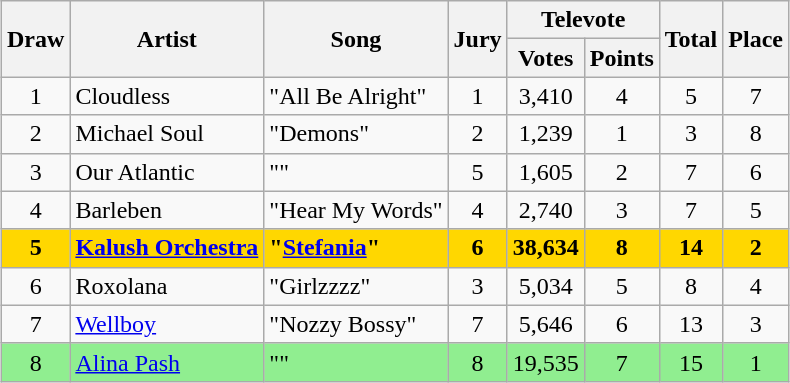<table class="sortable wikitable" style="margin: 1em auto 1em auto; text-align:center;">
<tr>
<th rowspan="2">Draw</th>
<th rowspan="2">Artist</th>
<th rowspan="2">Song</th>
<th rowspan="2">Jury</th>
<th colspan="2">Televote</th>
<th rowspan="2">Total</th>
<th rowspan="2">Place</th>
</tr>
<tr>
<th>Votes</th>
<th>Points</th>
</tr>
<tr>
<td>1</td>
<td align="left">Cloudless</td>
<td align="left">"All Be Alright"</td>
<td>1</td>
<td>3,410</td>
<td>4</td>
<td>5</td>
<td>7</td>
</tr>
<tr>
<td>2</td>
<td align="left">Michael Soul</td>
<td align="left">"Demons"</td>
<td>2</td>
<td>1,239</td>
<td>1</td>
<td>3</td>
<td>8</td>
</tr>
<tr>
<td>3</td>
<td align="left">Our Atlantic</td>
<td align="left">""</td>
<td>5</td>
<td>1,605</td>
<td>2</td>
<td>7</td>
<td>6</td>
</tr>
<tr>
<td>4</td>
<td align="left">Barleben</td>
<td align="left">"Hear My Words"</td>
<td>4</td>
<td>2,740</td>
<td>3</td>
<td>7</td>
<td>5</td>
</tr>
<tr style="font-weight:bold;background-color:gold;">
<td>5</td>
<td align="left"><a href='#'>Kalush Orchestra</a></td>
<td align="left">"<a href='#'>Stefania</a>"</td>
<td>6</td>
<td>38,634</td>
<td>8</td>
<td>14</td>
<td>2</td>
</tr>
<tr>
<td>6</td>
<td align="left">Roxolana</td>
<td align="left">"Girlzzzz"</td>
<td>3</td>
<td>5,034</td>
<td>5</td>
<td>8</td>
<td>4</td>
</tr>
<tr>
<td>7</td>
<td align="left"><a href='#'>Wellboy</a></td>
<td align="left">"Nozzy Bossy"</td>
<td>7</td>
<td>5,646</td>
<td>6</td>
<td>13</td>
<td>3</td>
</tr>
<tr style="background-color:#90EE90;">
<td>8</td>
<td align="left"><a href='#'>Alina Pash</a></td>
<td align="left">""</td>
<td>8</td>
<td>19,535</td>
<td>7</td>
<td>15</td>
<td>1</td>
</tr>
</table>
